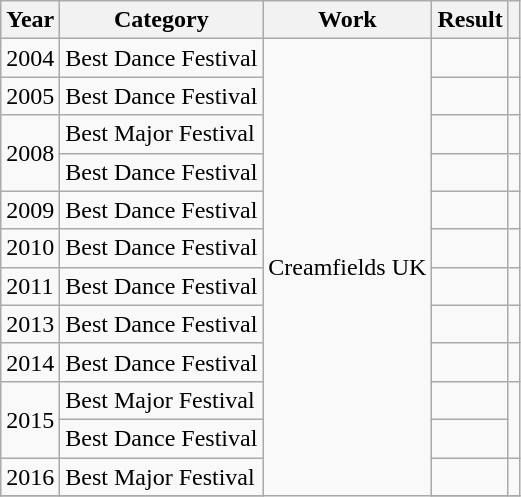<table class="wikitable">
<tr>
<th>Year</th>
<th>Category</th>
<th>Work</th>
<th>Result</th>
<th></th>
</tr>
<tr>
<td>2004</td>
<td>Best Dance Festival</td>
<td rowspan="16">Creamfields UK</td>
<td></td>
<td></td>
</tr>
<tr>
<td>2005</td>
<td>Best Dance Festival</td>
<td></td>
<td></td>
</tr>
<tr>
<td rowspan="2">2008</td>
<td>Best Major Festival</td>
<td></td>
<td></td>
</tr>
<tr>
<td>Best Dance Festival</td>
<td></td>
<td></td>
</tr>
<tr>
<td>2009</td>
<td>Best Dance Festival</td>
<td></td>
<td></td>
</tr>
<tr>
<td>2010</td>
<td>Best Dance Festival</td>
<td></td>
<td></td>
</tr>
<tr>
<td>2011</td>
<td>Best Dance Festival</td>
<td></td>
<td></td>
</tr>
<tr>
<td>2013</td>
<td>Best Dance Festival</td>
<td></td>
<td></td>
</tr>
<tr>
<td>2014</td>
<td>Best Dance Festival</td>
<td></td>
<td></td>
</tr>
<tr>
<td rowspan="2">2015</td>
<td>Best Major Festival</td>
<td></td>
<td rowspan="2"></td>
</tr>
<tr>
<td>Best Dance Festival</td>
<td></td>
</tr>
<tr>
<td>2016</td>
<td>Best Major Festival</td>
<td></td>
<td><br></td>
</tr>
<tr>
</tr>
</table>
